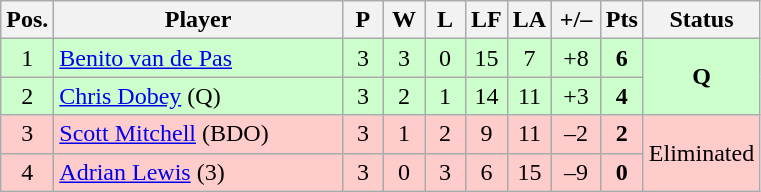<table class="wikitable" style="text-align:center; margin: 1em auto 1em auto, align:left">
<tr>
<th width=20>Pos.</th>
<th width=185>Player</th>
<th width=20>P</th>
<th width=20>W</th>
<th width=20>L</th>
<th width=20>LF</th>
<th width=20>LA</th>
<th width=25>+/–</th>
<th width=20>Pts</th>
<th width=70>Status</th>
</tr>
<tr style="background:#CCFFCC;">
<td>1</td>
<td align=left> <a href='#'>Benito van de Pas</a></td>
<td>3</td>
<td>3</td>
<td>0</td>
<td>15</td>
<td>7</td>
<td>+8</td>
<td><strong>6</strong></td>
<td rowspan = 2><strong>Q</strong></td>
</tr>
<tr style="background:#CCFFCC;">
<td>2</td>
<td align=left> <a href='#'>Chris Dobey</a> (Q)</td>
<td>3</td>
<td>2</td>
<td>1</td>
<td>14</td>
<td>11</td>
<td>+3</td>
<td><strong>4</strong></td>
</tr>
<tr style="background:#FFCCCC;">
<td>3</td>
<td align=left> <a href='#'>Scott Mitchell</a> (BDO)</td>
<td>3</td>
<td>1</td>
<td>2</td>
<td>9</td>
<td>11</td>
<td>–2</td>
<td><strong>2</strong></td>
<td rowspan = 2>Eliminated</td>
</tr>
<tr style="background:#FFCCCC;">
<td>4</td>
<td align=left> <a href='#'>Adrian Lewis</a> (3)</td>
<td>3</td>
<td>0</td>
<td>3</td>
<td>6</td>
<td>15</td>
<td>–9</td>
<td><strong>0</strong></td>
</tr>
</table>
